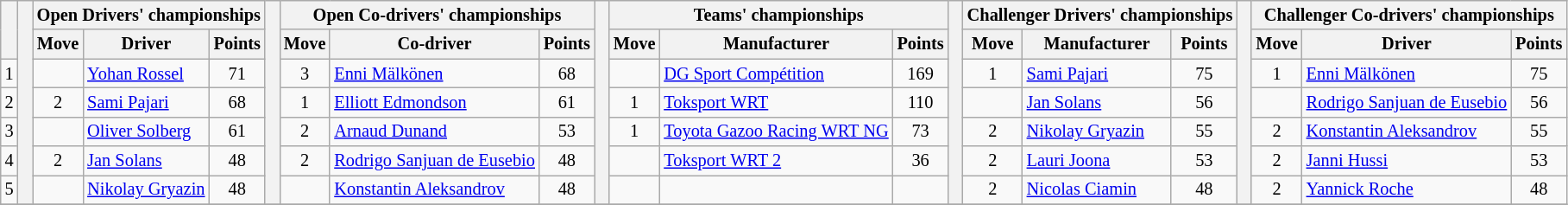<table class="wikitable" style="font-size:85%;">
<tr>
<th rowspan="2"></th>
<th rowspan="7" style="width:5px;"></th>
<th colspan="3" nowrap>Open Drivers' championships</th>
<th rowspan="7" style="width:5px;"></th>
<th colspan="3" nowrap>Open Co-drivers' championships</th>
<th rowspan="7" style="width:5px;"></th>
<th colspan="3" nowrap>Teams' championships</th>
<th rowspan="7" style="width:5px;"></th>
<th colspan="3" nowrap>Challenger Drivers' championships</th>
<th rowspan="7" style="width:5px;"></th>
<th colspan="3" nowrap>Challenger Co-drivers' championships</th>
</tr>
<tr>
<th>Move</th>
<th>Driver</th>
<th>Points</th>
<th>Move</th>
<th>Co-driver</th>
<th>Points</th>
<th>Move</th>
<th>Manufacturer</th>
<th>Points</th>
<th>Move</th>
<th>Manufacturer</th>
<th>Points</th>
<th>Move</th>
<th>Driver</th>
<th>Points</th>
</tr>
<tr>
<td align="center">1</td>
<td align="center"></td>
<td><a href='#'>Yohan Rossel</a></td>
<td align="center">71</td>
<td align="center"> 3</td>
<td><a href='#'>Enni Mälkönen</a></td>
<td align="center">68</td>
<td align="center"></td>
<td><a href='#'>DG Sport Compétition</a></td>
<td align="center">169</td>
<td align="center"> 1</td>
<td><a href='#'>Sami Pajari</a></td>
<td align="center">75</td>
<td align="center"> 1</td>
<td><a href='#'>Enni Mälkönen</a></td>
<td align="center">75</td>
</tr>
<tr>
<td align="center">2</td>
<td align="center"> 2</td>
<td><a href='#'>Sami Pajari</a></td>
<td align="center">68</td>
<td align="center"> 1</td>
<td><a href='#'>Elliott Edmondson</a></td>
<td align="center">61</td>
<td align="center"> 1</td>
<td><a href='#'>Toksport WRT</a></td>
<td align="center">110</td>
<td align="center"></td>
<td><a href='#'>Jan Solans</a></td>
<td align="center">56</td>
<td align="center"></td>
<td><a href='#'>Rodrigo Sanjuan de Eusebio</a></td>
<td align="center">56</td>
</tr>
<tr>
<td align="center">3</td>
<td align="center"></td>
<td><a href='#'>Oliver Solberg</a></td>
<td align="center">61</td>
<td align="center"> 2</td>
<td><a href='#'>Arnaud Dunand</a></td>
<td align="center">53</td>
<td align="center"> 1</td>
<td><a href='#'>Toyota Gazoo Racing WRT NG</a></td>
<td align="center">73</td>
<td align="center"> 2</td>
<td><a href='#'>Nikolay Gryazin</a></td>
<td align="center">55</td>
<td align="center"> 2</td>
<td><a href='#'>Konstantin Aleksandrov</a></td>
<td align="center">55</td>
</tr>
<tr>
<td align="center">4</td>
<td align="center"> 2</td>
<td><a href='#'>Jan Solans</a></td>
<td align="center">48</td>
<td align="center"> 2</td>
<td><a href='#'>Rodrigo Sanjuan de Eusebio</a></td>
<td align="center">48</td>
<td align="center"></td>
<td><a href='#'>Toksport WRT 2</a></td>
<td align="center">36</td>
<td align="center"> 2</td>
<td><a href='#'>Lauri Joona</a></td>
<td align="center">53</td>
<td align="center"> 2</td>
<td><a href='#'>Janni Hussi</a></td>
<td align="center">53</td>
</tr>
<tr>
<td align="center">5</td>
<td align="center"></td>
<td><a href='#'>Nikolay Gryazin</a></td>
<td align="center">48</td>
<td align="center"></td>
<td><a href='#'>Konstantin Aleksandrov</a></td>
<td align="center">48</td>
<td></td>
<td></td>
<td></td>
<td align="center"> 2</td>
<td><a href='#'>Nicolas Ciamin</a></td>
<td align="center">48</td>
<td align="center"> 2</td>
<td><a href='#'>Yannick Roche</a></td>
<td align="center">48</td>
</tr>
<tr>
</tr>
</table>
